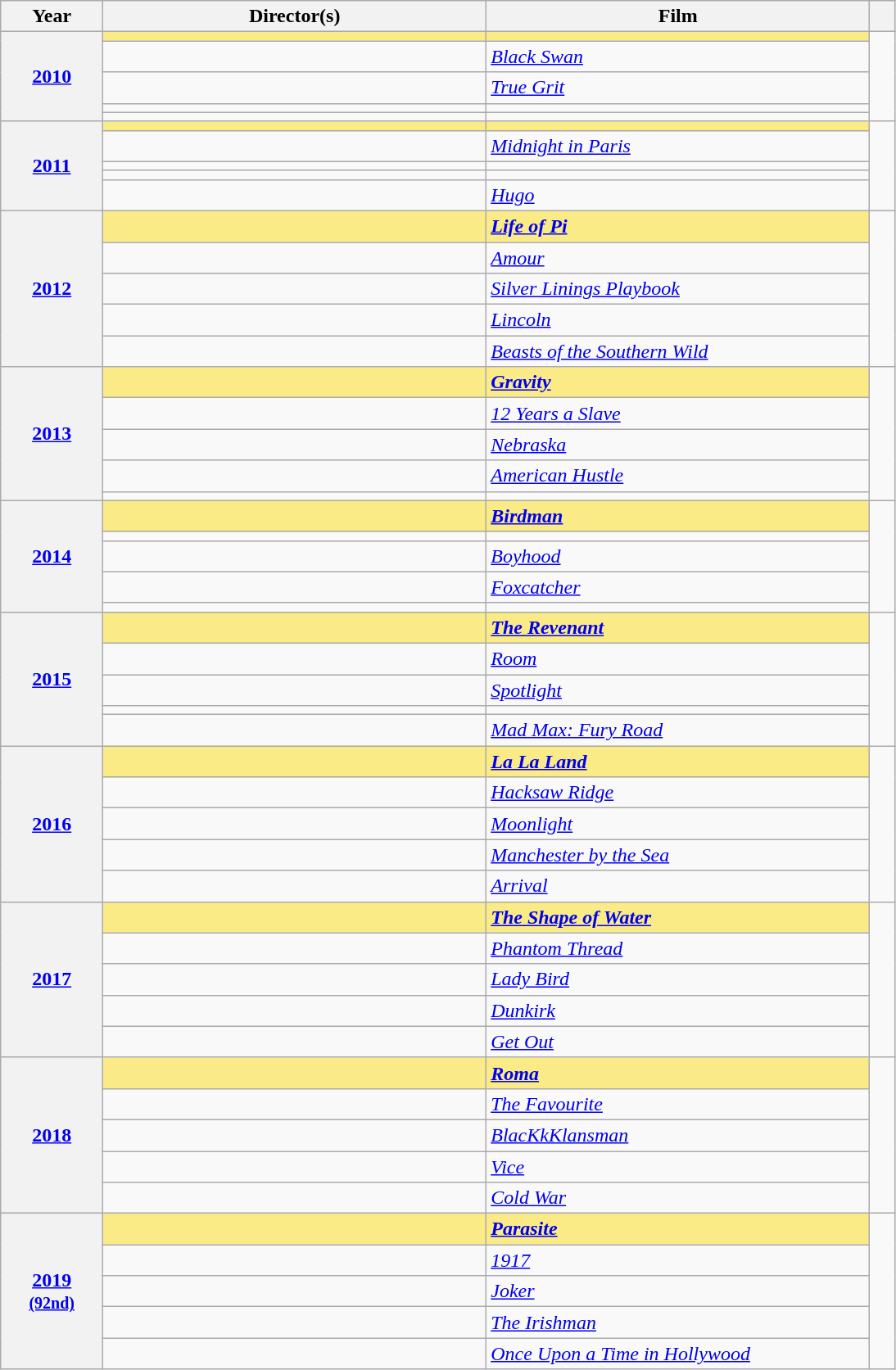<table class="wikitable sortable">
<tr>
<th scope="col" style="width:8%;">Year</th>
<th scope="col" style="width:30%;">Director(s)</th>
<th scope="col" style="width:30%;">Film</th>
<th scope="col" style="width:2%;" class="unsortable"></th>
</tr>
<tr>
<th scope="row" rowspan=5 style="text-align:center;"><a href='#'>2010</a><br></th>
<td style="background:#FAEB86;"><strong></strong></td>
<td style="background:#FAEB86;"><strong></strong></td>
<td rowspan="5"></td>
</tr>
<tr>
<td></td>
<td><em><a href='#'>Black Swan</a></em></td>
</tr>
<tr>
<td></td>
<td><em><a href='#'>True Grit</a></em></td>
</tr>
<tr>
<td></td>
<td></td>
</tr>
<tr>
<td></td>
<td></td>
</tr>
<tr>
<th scope="row" rowspan=5 style="text-align:center;"><a href='#'>2011</a><br></th>
<td style="background:#FAEB86;"><strong></strong></td>
<td style="background:#FAEB86;"><strong></strong></td>
<td rowspan="5"></td>
</tr>
<tr>
<td></td>
<td><em><a href='#'>Midnight in Paris</a></em></td>
</tr>
<tr>
<td></td>
<td></td>
</tr>
<tr>
<td></td>
<td></td>
</tr>
<tr>
<td></td>
<td><em><a href='#'>Hugo</a></em></td>
</tr>
<tr>
<th scope="row" rowspan=5 style="text-align:center;"><a href='#'>2012</a><br></th>
<td style="background:#FAEB86;"><strong></strong></td>
<td style="background:#FAEB86;"><strong><em><a href='#'>Life of Pi</a></em></strong></td>
<td rowspan="5"></td>
</tr>
<tr>
<td></td>
<td><em><a href='#'>Amour</a></em></td>
</tr>
<tr>
<td></td>
<td><em><a href='#'>Silver Linings Playbook</a></em></td>
</tr>
<tr>
<td></td>
<td><em><a href='#'>Lincoln</a></em></td>
</tr>
<tr>
<td></td>
<td><em><a href='#'>Beasts of the Southern Wild</a></em></td>
</tr>
<tr>
<th scope="row" rowspan=5 style="text-align:center;"><a href='#'>2013</a><br></th>
<td style="background:#FAEB86;"><strong></strong></td>
<td style="background:#FAEB86;"><strong><em><a href='#'>Gravity</a></em></strong></td>
<td rowspan="5"></td>
</tr>
<tr>
<td></td>
<td><em><a href='#'>12 Years a Slave</a></em></td>
</tr>
<tr>
<td></td>
<td><em><a href='#'>Nebraska</a></em></td>
</tr>
<tr>
<td></td>
<td><em><a href='#'>American Hustle</a></em></td>
</tr>
<tr>
<td></td>
<td></td>
</tr>
<tr>
<th scope="row" rowspan=5 style="text-align:center;"><a href='#'>2014</a><br></th>
<td style="background:#FAEB86;"><strong></strong></td>
<td style="background:#FAEB86;"><strong><em><a href='#'>Birdman</a></em></strong></td>
<td rowspan="5"></td>
</tr>
<tr>
<td></td>
<td></td>
</tr>
<tr>
<td></td>
<td><em><a href='#'>Boyhood</a></em></td>
</tr>
<tr>
<td></td>
<td><em><a href='#'>Foxcatcher</a></em></td>
</tr>
<tr>
<td></td>
<td></td>
</tr>
<tr>
<th scope="row" rowspan=5 style="text-align:center"><a href='#'>2015</a> <br></th>
<td style="background:#FAEB86;"><strong></strong></td>
<td style="background:#FAEB86;"><strong><em><a href='#'>The Revenant</a></em></strong></td>
<td rowspan=5></td>
</tr>
<tr>
<td></td>
<td><em><a href='#'>Room</a></em></td>
</tr>
<tr>
<td></td>
<td><em><a href='#'>Spotlight</a></em></td>
</tr>
<tr>
<td></td>
<td></td>
</tr>
<tr>
<td></td>
<td><em><a href='#'>Mad Max: Fury Road</a></em></td>
</tr>
<tr>
<th scope="row" rowspan=5 style="text-align:center"><a href='#'>2016</a> <br></th>
<td style="background:#FAEB86;"><strong></strong></td>
<td style="background:#FAEB86;"><strong><em><a href='#'>La La Land</a></em></strong></td>
<td rowspan=5></td>
</tr>
<tr>
<td></td>
<td><em><a href='#'>Hacksaw Ridge</a></em></td>
</tr>
<tr>
<td></td>
<td><em><a href='#'>Moonlight</a></em></td>
</tr>
<tr>
<td></td>
<td><em><a href='#'>Manchester by the Sea</a></em></td>
</tr>
<tr>
<td></td>
<td><em><a href='#'>Arrival</a></em></td>
</tr>
<tr>
<th scope="row" rowspan=5 style="text-align:center"><a href='#'>2017</a> <br></th>
<td style="background:#FAEB86;"><strong></strong></td>
<td style="background:#FAEB86;"><strong><em><a href='#'>The Shape of Water</a></em></strong></td>
<td rowspan=5></td>
</tr>
<tr>
<td></td>
<td><em><a href='#'>Phantom Thread</a></em></td>
</tr>
<tr>
<td></td>
<td><em><a href='#'>Lady Bird</a></em></td>
</tr>
<tr>
<td></td>
<td><em><a href='#'>Dunkirk</a></em></td>
</tr>
<tr>
<td></td>
<td><em><a href='#'>Get Out</a></em></td>
</tr>
<tr>
<th scope="row" rowspan=5 style="text-align:center"><a href='#'>2018</a> <br></th>
<td style="background:#FAEB86;"><strong></strong></td>
<td style="background:#FAEB86;"><strong><em><a href='#'>Roma</a></em></strong></td>
<td rowspan=5></td>
</tr>
<tr>
<td></td>
<td><em><a href='#'>The Favourite</a></em></td>
</tr>
<tr>
<td></td>
<td><em><a href='#'>BlacKkKlansman</a></em></td>
</tr>
<tr>
<td></td>
<td><em><a href='#'>Vice</a></em></td>
</tr>
<tr>
<td></td>
<td><em><a href='#'>Cold War</a></em></td>
</tr>
<tr>
<th scope="row" rowspan=5 style="text-align:center"><a href='#'>2019</a> <br><small><a href='#'>(92nd)</a> </small></th>
<td style="background:#FAEB86;"><strong></strong></td>
<td style="background:#FAEB86;"><strong><em><a href='#'>Parasite</a></em></strong></td>
<td rowspan=5></td>
</tr>
<tr>
<td></td>
<td><em><a href='#'>1917</a></em></td>
</tr>
<tr>
<td></td>
<td><em><a href='#'>Joker</a></em></td>
</tr>
<tr>
<td></td>
<td><em><a href='#'>The Irishman</a></em></td>
</tr>
<tr>
<td></td>
<td><em><a href='#'>Once Upon a Time in Hollywood</a></em></td>
</tr>
</table>
